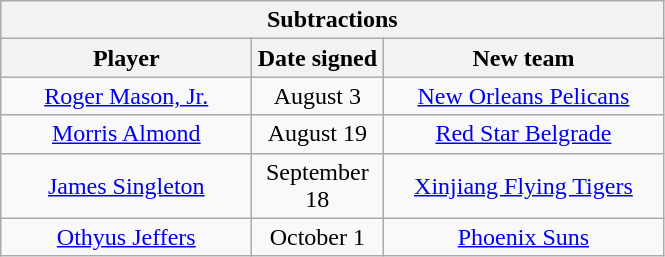<table class="wikitable" style="text-align:center">
<tr>
<th colspan=3>Subtractions</th>
</tr>
<tr>
<th style="width:160px">Player</th>
<th style="width:80px">Date signed</th>
<th style="width:180px">New team</th>
</tr>
<tr>
<td><a href='#'>Roger Mason, Jr.</a></td>
<td>August 3</td>
<td><a href='#'>New Orleans Pelicans</a></td>
</tr>
<tr>
<td><a href='#'>Morris Almond</a></td>
<td>August 19</td>
<td><a href='#'>Red Star Belgrade</a> </td>
</tr>
<tr>
<td><a href='#'>James Singleton</a></td>
<td>September 18</td>
<td><a href='#'>Xinjiang Flying Tigers</a> </td>
</tr>
<tr>
<td><a href='#'>Othyus Jeffers</a></td>
<td>October 1</td>
<td><a href='#'>Phoenix Suns</a></td>
</tr>
</table>
